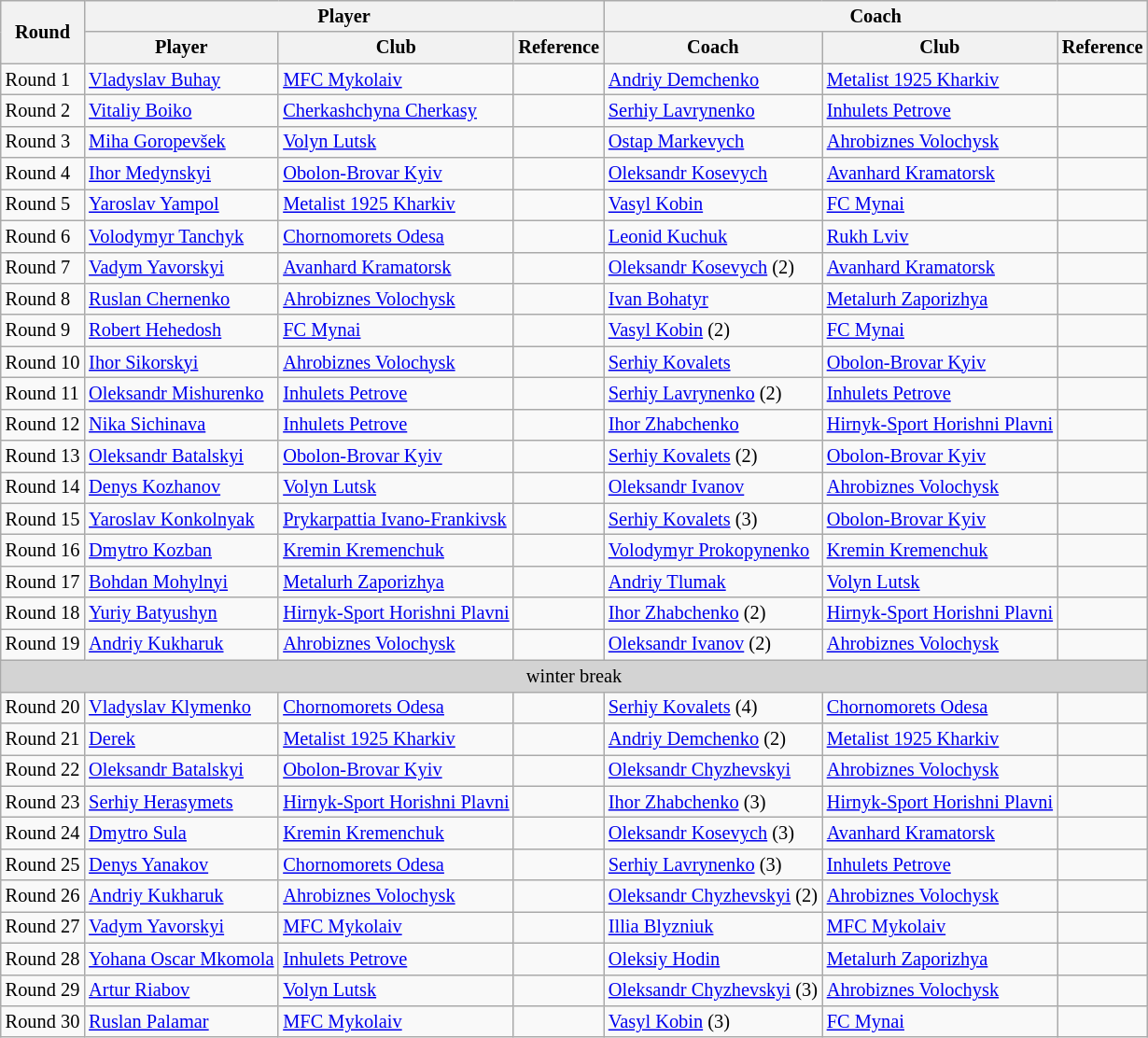<table class="wikitable collapsible autocollapse" style="text-align:left; font-size:85%">
<tr>
<th rowspan="2">Round</th>
<th colspan="3">Player</th>
<th colspan="3">Coach</th>
</tr>
<tr>
<th>Player</th>
<th>Club</th>
<th>Reference</th>
<th>Coach</th>
<th>Club</th>
<th>Reference</th>
</tr>
<tr>
<td>Round 1</td>
<td> <a href='#'>Vladyslav Buhay</a></td>
<td><a href='#'>MFC Mykolaiv</a></td>
<td align=center></td>
<td> <a href='#'>Andriy Demchenko</a></td>
<td><a href='#'>Metalist 1925 Kharkiv</a></td>
<td align=center></td>
</tr>
<tr>
<td>Round 2</td>
<td> <a href='#'>Vitaliy Boiko</a></td>
<td><a href='#'>Cherkashchyna Cherkasy</a></td>
<td align=center></td>
<td> <a href='#'>Serhiy Lavrynenko</a></td>
<td><a href='#'>Inhulets Petrove</a></td>
<td align=center></td>
</tr>
<tr>
<td>Round 3</td>
<td> <a href='#'>Miha Goropevšek</a></td>
<td><a href='#'>Volyn Lutsk</a></td>
<td align=center></td>
<td> <a href='#'>Ostap Markevych</a></td>
<td><a href='#'>Ahrobiznes Volochysk</a></td>
<td align=center></td>
</tr>
<tr>
<td>Round 4</td>
<td> <a href='#'>Ihor Medynskyi</a></td>
<td><a href='#'>Obolon-Brovar Kyiv</a></td>
<td align=center></td>
<td> <a href='#'>Oleksandr Kosevych</a></td>
<td><a href='#'>Avanhard Kramatorsk</a></td>
<td align=center></td>
</tr>
<tr>
<td>Round 5</td>
<td> <a href='#'>Yaroslav Yampol</a></td>
<td><a href='#'>Metalist 1925 Kharkiv</a></td>
<td align=center></td>
<td> <a href='#'>Vasyl Kobin</a></td>
<td><a href='#'>FC Mynai</a></td>
<td align=center></td>
</tr>
<tr>
<td>Round 6</td>
<td> <a href='#'>Volodymyr Tanchyk</a></td>
<td><a href='#'>Chornomorets Odesa</a></td>
<td align=center></td>
<td> <a href='#'>Leonid Kuchuk</a></td>
<td><a href='#'>Rukh Lviv</a></td>
<td align=center></td>
</tr>
<tr>
<td>Round 7</td>
<td> <a href='#'>Vadym Yavorskyi</a></td>
<td><a href='#'>Avanhard Kramatorsk</a></td>
<td align=center></td>
<td> <a href='#'>Oleksandr Kosevych</a> (2)</td>
<td><a href='#'>Avanhard Kramatorsk</a></td>
<td align=center></td>
</tr>
<tr>
<td>Round 8</td>
<td> <a href='#'>Ruslan Chernenko</a></td>
<td><a href='#'>Ahrobiznes Volochysk</a></td>
<td align=center></td>
<td> <a href='#'>Ivan Bohatyr</a></td>
<td><a href='#'>Metalurh Zaporizhya</a></td>
<td align=center></td>
</tr>
<tr>
<td>Round 9</td>
<td> <a href='#'>Robert Hehedosh</a></td>
<td><a href='#'>FC Mynai</a></td>
<td align=center></td>
<td> <a href='#'>Vasyl Kobin</a> (2)</td>
<td><a href='#'>FC Mynai</a></td>
<td align=center></td>
</tr>
<tr>
<td>Round 10</td>
<td> <a href='#'>Ihor Sikorskyi</a></td>
<td><a href='#'>Ahrobiznes Volochysk</a></td>
<td align=center></td>
<td> <a href='#'>Serhiy Kovalets</a></td>
<td><a href='#'>Obolon-Brovar Kyiv</a></td>
<td align=center></td>
</tr>
<tr>
<td>Round 11</td>
<td> <a href='#'>Oleksandr Mishurenko</a></td>
<td><a href='#'>Inhulets Petrove</a></td>
<td align=center></td>
<td> <a href='#'>Serhiy Lavrynenko</a> (2)</td>
<td><a href='#'>Inhulets Petrove</a></td>
<td align=center></td>
</tr>
<tr>
<td>Round 12</td>
<td> <a href='#'>Nika Sichinava</a></td>
<td><a href='#'>Inhulets Petrove</a></td>
<td align=center></td>
<td> <a href='#'>Ihor Zhabchenko</a></td>
<td><a href='#'>Hirnyk-Sport Horishni Plavni</a></td>
<td align=center></td>
</tr>
<tr>
<td>Round 13</td>
<td> <a href='#'>Oleksandr Batalskyi</a></td>
<td><a href='#'>Obolon-Brovar Kyiv</a></td>
<td align=center></td>
<td> <a href='#'>Serhiy Kovalets</a> (2)</td>
<td><a href='#'>Obolon-Brovar Kyiv</a></td>
<td align=center></td>
</tr>
<tr>
<td>Round 14</td>
<td> <a href='#'>Denys Kozhanov</a></td>
<td><a href='#'>Volyn Lutsk</a></td>
<td align=center></td>
<td> <a href='#'>Oleksandr Ivanov</a></td>
<td><a href='#'>Ahrobiznes Volochysk</a></td>
<td align=center></td>
</tr>
<tr>
<td>Round 15</td>
<td> <a href='#'>Yaroslav Konkolnyak</a></td>
<td><a href='#'>Prykarpattia Ivano-Frankivsk</a></td>
<td align=center></td>
<td> <a href='#'>Serhiy Kovalets</a> (3)</td>
<td><a href='#'>Obolon-Brovar Kyiv</a></td>
<td align=center></td>
</tr>
<tr>
<td>Round 16</td>
<td> <a href='#'>Dmytro Kozban</a></td>
<td><a href='#'>Kremin Kremenchuk</a></td>
<td align=center></td>
<td> <a href='#'>Volodymyr Prokopynenko</a></td>
<td><a href='#'>Kremin Kremenchuk</a></td>
<td align=center></td>
</tr>
<tr>
<td>Round 17</td>
<td> <a href='#'>Bohdan Mohylnyi</a></td>
<td><a href='#'>Metalurh Zaporizhya</a></td>
<td align=center></td>
<td> <a href='#'>Andriy Tlumak</a></td>
<td><a href='#'>Volyn Lutsk</a></td>
<td align=center></td>
</tr>
<tr>
<td>Round 18</td>
<td> <a href='#'>Yuriy Batyushyn</a></td>
<td><a href='#'>Hirnyk-Sport Horishni Plavni</a></td>
<td align=center></td>
<td> <a href='#'>Ihor Zhabchenko</a> (2)</td>
<td><a href='#'>Hirnyk-Sport Horishni Plavni</a></td>
<td align=center></td>
</tr>
<tr>
<td>Round 19</td>
<td> <a href='#'>Andriy Kukharuk</a></td>
<td><a href='#'>Ahrobiznes Volochysk</a></td>
<td align=center></td>
<td> <a href='#'>Oleksandr Ivanov</a> (2)</td>
<td><a href='#'>Ahrobiznes Volochysk</a></td>
<td align=center></td>
</tr>
<tr>
<td colspan=7 align=center bgcolor=lightgrey>winter break</td>
</tr>
<tr>
<td>Round 20</td>
<td> <a href='#'>Vladyslav Klymenko</a></td>
<td><a href='#'>Chornomorets Odesa</a></td>
<td align=center></td>
<td> <a href='#'>Serhiy Kovalets</a> (4)</td>
<td><a href='#'>Chornomorets Odesa</a></td>
<td align=center></td>
</tr>
<tr>
<td>Round 21</td>
<td> <a href='#'>Derek</a></td>
<td><a href='#'>Metalist 1925 Kharkiv</a></td>
<td align=center></td>
<td> <a href='#'>Andriy Demchenko</a> (2)</td>
<td><a href='#'>Metalist 1925 Kharkiv</a></td>
<td align=center></td>
</tr>
<tr>
<td>Round 22</td>
<td> <a href='#'>Oleksandr Batalskyi</a></td>
<td><a href='#'>Obolon-Brovar Kyiv</a></td>
<td align=center></td>
<td> <a href='#'>Oleksandr Chyzhevskyi</a></td>
<td><a href='#'>Ahrobiznes Volochysk</a></td>
<td align=center></td>
</tr>
<tr>
<td>Round 23</td>
<td> <a href='#'>Serhiy Herasymets</a></td>
<td><a href='#'>Hirnyk-Sport Horishni Plavni</a></td>
<td align=center></td>
<td> <a href='#'>Ihor Zhabchenko</a> (3)</td>
<td><a href='#'>Hirnyk-Sport Horishni Plavni</a></td>
<td align=center></td>
</tr>
<tr>
<td>Round 24</td>
<td> <a href='#'>Dmytro Sula</a></td>
<td><a href='#'>Kremin Kremenchuk</a></td>
<td align=center></td>
<td> <a href='#'>Oleksandr Kosevych</a> (3)</td>
<td><a href='#'>Avanhard Kramatorsk</a></td>
<td align=center></td>
</tr>
<tr>
<td>Round 25</td>
<td> <a href='#'>Denys Yanakov</a></td>
<td><a href='#'>Chornomorets Odesa</a></td>
<td align=center></td>
<td> <a href='#'>Serhiy Lavrynenko</a> (3)</td>
<td><a href='#'>Inhulets Petrove</a></td>
<td align=center></td>
</tr>
<tr>
<td>Round 26</td>
<td> <a href='#'>Andriy Kukharuk</a></td>
<td><a href='#'>Ahrobiznes Volochysk</a></td>
<td align=center></td>
<td> <a href='#'>Oleksandr Chyzhevskyi</a> (2)</td>
<td><a href='#'>Ahrobiznes Volochysk</a></td>
<td align=center></td>
</tr>
<tr>
<td>Round 27</td>
<td> <a href='#'>Vadym Yavorskyi</a></td>
<td><a href='#'>MFC Mykolaiv</a></td>
<td align=center></td>
<td> <a href='#'>Illia Blyzniuk</a></td>
<td><a href='#'>MFC Mykolaiv</a></td>
<td align=center></td>
</tr>
<tr>
<td>Round 28</td>
<td> <a href='#'>Yohana Oscar Mkomola</a></td>
<td><a href='#'>Inhulets Petrove</a></td>
<td align=center></td>
<td> <a href='#'>Oleksiy Hodin</a></td>
<td><a href='#'>Metalurh Zaporizhya</a></td>
<td align=center></td>
</tr>
<tr>
<td>Round 29</td>
<td> <a href='#'>Artur Riabov</a></td>
<td><a href='#'>Volyn Lutsk</a></td>
<td align=center></td>
<td> <a href='#'>Oleksandr Chyzhevskyi</a> (3)</td>
<td><a href='#'>Ahrobiznes Volochysk</a></td>
<td align=center></td>
</tr>
<tr>
<td>Round 30</td>
<td> <a href='#'>Ruslan Palamar</a></td>
<td><a href='#'>MFC Mykolaiv</a></td>
<td align=center></td>
<td> <a href='#'>Vasyl Kobin</a> (3)</td>
<td><a href='#'>FC Mynai</a></td>
<td align=center></td>
</tr>
</table>
